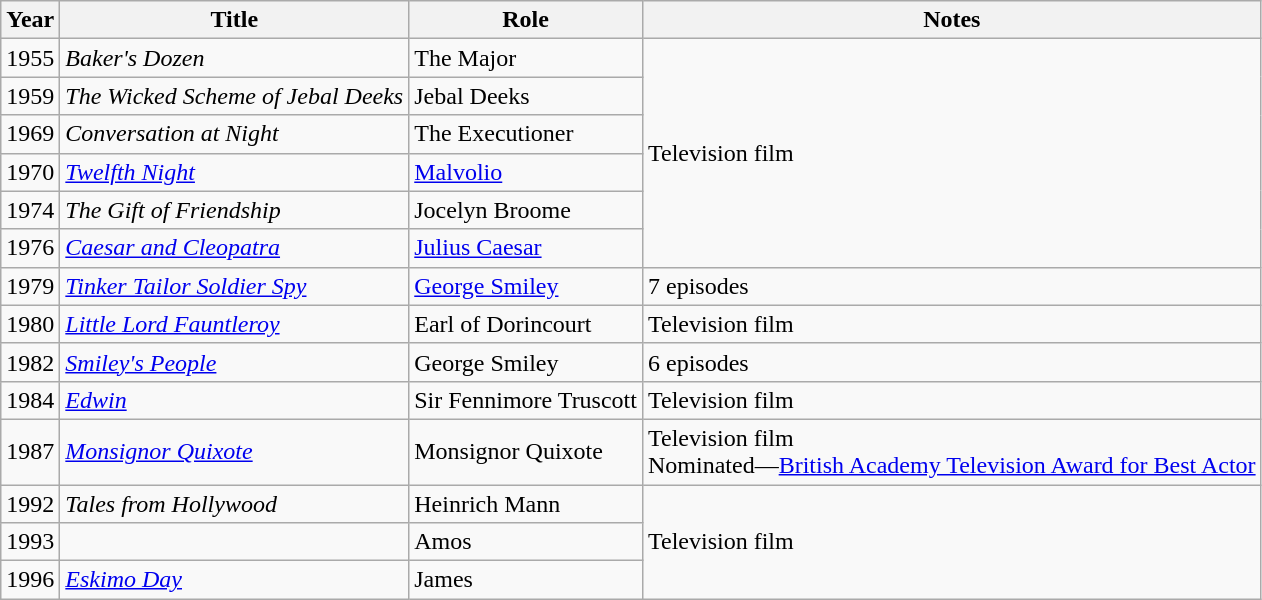<table class="wikitable">
<tr>
<th>Year</th>
<th>Title</th>
<th>Role</th>
<th>Notes</th>
</tr>
<tr>
<td>1955</td>
<td><em>Baker's Dozen</em></td>
<td>The Major</td>
<td rowspan="6">Television film</td>
</tr>
<tr>
<td>1959</td>
<td><em>The Wicked Scheme of Jebal Deeks</em></td>
<td>Jebal Deeks</td>
</tr>
<tr>
<td>1969</td>
<td><em>Conversation at Night</em></td>
<td>The Executioner</td>
</tr>
<tr>
<td>1970</td>
<td><em><a href='#'>Twelfth Night</a></em></td>
<td><a href='#'>Malvolio</a></td>
</tr>
<tr>
<td>1974</td>
<td><em>The Gift of Friendship</em></td>
<td>Jocelyn Broome</td>
</tr>
<tr>
<td>1976</td>
<td><em><a href='#'>Caesar and Cleopatra</a></em></td>
<td><a href='#'>Julius Caesar</a></td>
</tr>
<tr>
<td>1979</td>
<td><em><a href='#'>Tinker Tailor Soldier Spy</a></em></td>
<td><a href='#'>George Smiley</a></td>
<td>7 episodes<br></td>
</tr>
<tr>
<td>1980</td>
<td><em><a href='#'>Little Lord Fauntleroy</a></em></td>
<td>Earl of Dorincourt</td>
<td>Television film</td>
</tr>
<tr>
<td>1982</td>
<td><em><a href='#'>Smiley's People</a></em></td>
<td>George Smiley</td>
<td>6 episodes<br></td>
</tr>
<tr>
<td>1984</td>
<td><em><a href='#'>Edwin</a></em></td>
<td>Sir Fennimore Truscott</td>
<td>Television film</td>
</tr>
<tr>
<td>1987</td>
<td><em><a href='#'>Monsignor Quixote</a></em></td>
<td>Monsignor Quixote</td>
<td>Television film<br>Nominated—<a href='#'>British Academy Television Award for Best Actor</a></td>
</tr>
<tr>
<td>1992</td>
<td><em>Tales from Hollywood</em></td>
<td>Heinrich Mann</td>
<td rowspan="3">Television film</td>
</tr>
<tr>
<td>1993</td>
<td><em></em></td>
<td>Amos</td>
</tr>
<tr>
<td>1996</td>
<td><em><a href='#'>Eskimo Day</a></em></td>
<td>James</td>
</tr>
</table>
